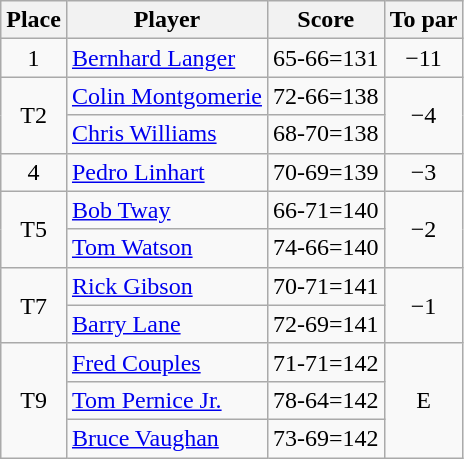<table class="wikitable">
<tr>
<th>Place</th>
<th>Player</th>
<th>Score</th>
<th>To par</th>
</tr>
<tr>
<td align=center>1</td>
<td> <a href='#'>Bernhard Langer</a></td>
<td>65-66=131</td>
<td align=center>−11</td>
</tr>
<tr>
<td rowspan=2 align=center>T2</td>
<td> <a href='#'>Colin Montgomerie</a></td>
<td>72-66=138</td>
<td rowspan=2 align=center>−4</td>
</tr>
<tr>
<td> <a href='#'>Chris Williams</a></td>
<td>68-70=138</td>
</tr>
<tr>
<td align=center>4</td>
<td> <a href='#'>Pedro Linhart</a></td>
<td>70-69=139</td>
<td align=center>−3</td>
</tr>
<tr>
<td rowspan=2 align=center>T5</td>
<td> <a href='#'>Bob Tway</a></td>
<td>66-71=140</td>
<td rowspan=2 align=center>−2</td>
</tr>
<tr>
<td> <a href='#'>Tom Watson</a></td>
<td>74-66=140</td>
</tr>
<tr>
<td rowspan=2 align=center>T7</td>
<td> <a href='#'>Rick Gibson</a></td>
<td>70-71=141</td>
<td rowspan=2 align=center>−1</td>
</tr>
<tr>
<td> <a href='#'>Barry Lane</a></td>
<td>72-69=141</td>
</tr>
<tr>
<td rowspan=3 align=center>T9</td>
<td> <a href='#'>Fred Couples</a></td>
<td>71-71=142</td>
<td rowspan=3 align=center>E</td>
</tr>
<tr>
<td> <a href='#'>Tom Pernice Jr.</a></td>
<td>78-64=142</td>
</tr>
<tr>
<td> <a href='#'>Bruce Vaughan</a></td>
<td>73-69=142</td>
</tr>
</table>
